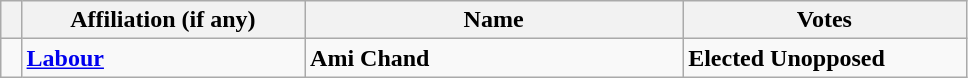<table class="wikitable" style="width:51%;">
<tr>
<th style="width:1%;"></th>
<th style="width:15%;">Affiliation (if any)</th>
<th style="width:20%;">Name</th>
<th style="width:15%;">Votes</th>
</tr>
<tr>
<td bgcolor=></td>
<td><strong><a href='#'>Labour</a></strong></td>
<td><strong>Ami Chand</strong></td>
<td><strong>Elected Unopposed</strong></td>
</tr>
</table>
